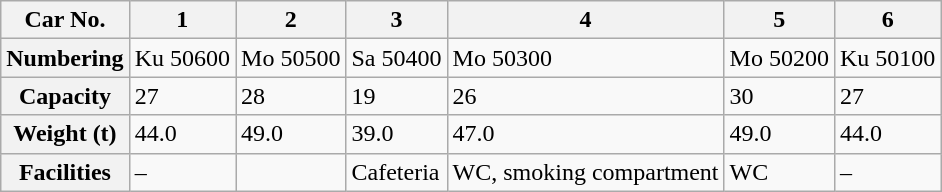<table class="wikitable">
<tr>
<th>Car No.</th>
<th>1</th>
<th>2</th>
<th>3</th>
<th>4</th>
<th>5</th>
<th>6</th>
</tr>
<tr>
<th>Numbering</th>
<td>Ku 50600</td>
<td>Mo 50500</td>
<td>Sa 50400</td>
<td>Mo 50300</td>
<td>Mo 50200</td>
<td>Ku 50100</td>
</tr>
<tr>
<th>Capacity</th>
<td>27</td>
<td>28</td>
<td>19</td>
<td>26</td>
<td>30</td>
<td>27</td>
</tr>
<tr>
<th>Weight (t)</th>
<td>44.0</td>
<td>49.0</td>
<td>39.0</td>
<td>47.0</td>
<td>49.0</td>
<td>44.0</td>
</tr>
<tr>
<th>Facilities</th>
<td>–</td>
<td></td>
<td>Cafeteria</td>
<td>WC, smoking compartment</td>
<td>WC</td>
<td>–</td>
</tr>
</table>
